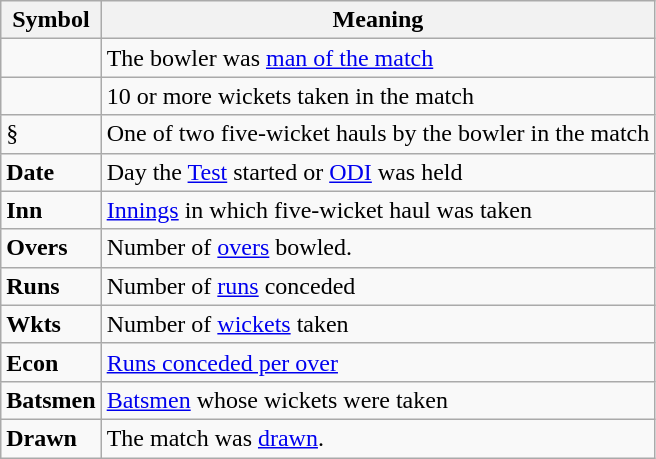<table class="wikitable" border="1">
<tr>
<th>Symbol</th>
<th>Meaning</th>
</tr>
<tr>
<td></td>
<td>The bowler was <a href='#'>man of the match</a></td>
</tr>
<tr>
<td></td>
<td>10 or more wickets taken in the match</td>
</tr>
<tr>
<td>§</td>
<td>One of two five-wicket hauls by the bowler in the match</td>
</tr>
<tr>
<td><strong>Date</strong></td>
<td>Day the <a href='#'>Test</a> started or <a href='#'>ODI</a> was held</td>
</tr>
<tr>
<td><strong>Inn</strong></td>
<td><a href='#'>Innings</a> in which five-wicket haul was taken</td>
</tr>
<tr>
<td><strong>Overs</strong></td>
<td>Number of <a href='#'>overs</a> bowled.</td>
</tr>
<tr>
<td><strong>Runs</strong></td>
<td>Number of <a href='#'>runs</a> conceded</td>
</tr>
<tr>
<td><strong>Wkts</strong></td>
<td>Number of <a href='#'>wickets</a> taken</td>
</tr>
<tr>
<td><strong>Econ</strong></td>
<td><a href='#'>Runs conceded per over</a></td>
</tr>
<tr>
<td><strong>Batsmen</strong></td>
<td><a href='#'>Batsmen</a> whose wickets were taken</td>
</tr>
<tr>
<td><strong>Drawn</strong></td>
<td>The match was <a href='#'>drawn</a>.</td>
</tr>
</table>
